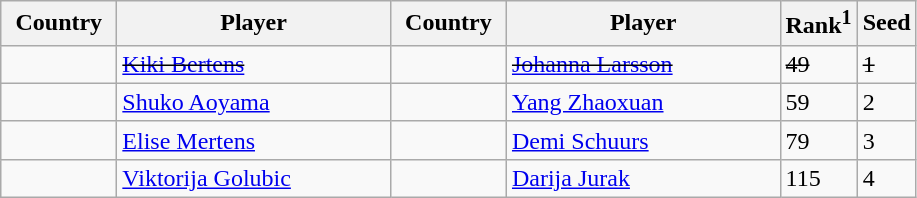<table class="sortable wikitable">
<tr>
<th width="70">Country</th>
<th width="175">Player</th>
<th width="70">Country</th>
<th width="175">Player</th>
<th>Rank<sup>1</sup></th>
<th>Seed</th>
</tr>
<tr>
<td><s></s></td>
<td><s><a href='#'>Kiki Bertens</a></s></td>
<td><s></s></td>
<td><s><a href='#'>Johanna Larsson</a></s></td>
<td><s>49</s></td>
<td><s>1</s></td>
</tr>
<tr>
<td></td>
<td><a href='#'>Shuko Aoyama</a></td>
<td></td>
<td><a href='#'>Yang Zhaoxuan</a></td>
<td>59</td>
<td>2</td>
</tr>
<tr>
<td></td>
<td><a href='#'>Elise Mertens</a></td>
<td></td>
<td><a href='#'>Demi Schuurs</a></td>
<td>79</td>
<td>3</td>
</tr>
<tr>
<td></td>
<td><a href='#'>Viktorija Golubic</a></td>
<td></td>
<td><a href='#'>Darija Jurak</a></td>
<td>115</td>
<td>4</td>
</tr>
</table>
